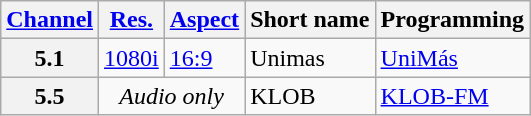<table class="wikitable">
<tr>
<th scope = "col"><a href='#'>Channel</a></th>
<th scope = "col"><a href='#'>Res.</a></th>
<th scope = "col"><a href='#'>Aspect</a></th>
<th scope = "col">Short name</th>
<th scope = "col">Programming</th>
</tr>
<tr>
<th scope = "row">5.1</th>
<td><a href='#'>1080i</a></td>
<td><a href='#'>16:9</a></td>
<td>Unimas</td>
<td><a href='#'>UniMás</a></td>
</tr>
<tr>
<th scope = "row">5.5</th>
<td colspan="2" style="text-align: center;"><em>Audio only</em></td>
<td>KLOB</td>
<td><a href='#'>KLOB-FM</a></td>
</tr>
</table>
